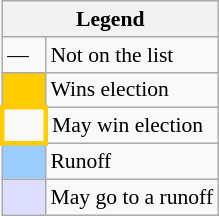<table class="wikitable" style="font-size:90%">
<tr>
<th colspan=2>Legend</th>
</tr>
<tr>
<td width=20>—</td>
<td>Not on the list</td>
</tr>
<tr>
<td style="width:20px; background:#fc0;"></td>
<td>Wins election</td>
</tr>
<tr>
<td style="width:20px; border:3px solid #fc0;"></td>
<td>May win election</td>
</tr>
<tr>
<td style="width:20px; background:#9cf;"></td>
<td>Runoff</td>
</tr>
<tr>
<td style="width:20px; background:#ddf;"></td>
<td>May go to a runoff</td>
</tr>
</table>
